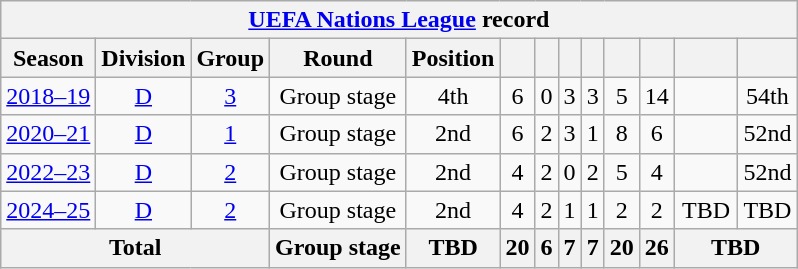<table class="wikitable" style="text-align: center;">
<tr>
<th colspan="13"><a href='#'>UEFA Nations League</a> record</th>
</tr>
<tr>
<th>Season</th>
<th>Division</th>
<th>Group</th>
<th>Round</th>
<th>Position</th>
<th></th>
<th></th>
<th></th>
<th></th>
<th></th>
<th></th>
<th width=35></th>
<th width=28></th>
</tr>
<tr>
<td><a href='#'>2018–19</a></td>
<td><a href='#'>D</a></td>
<td><a href='#'>3</a></td>
<td>Group stage</td>
<td>4th</td>
<td>6</td>
<td>0</td>
<td>3</td>
<td>3</td>
<td>5</td>
<td>14</td>
<td></td>
<td>54th</td>
</tr>
<tr>
<td><a href='#'>2020–21</a></td>
<td><a href='#'>D</a></td>
<td><a href='#'>1</a></td>
<td>Group stage</td>
<td>2nd</td>
<td>6</td>
<td>2</td>
<td>3</td>
<td>1</td>
<td>8</td>
<td>6</td>
<td></td>
<td>52nd</td>
</tr>
<tr>
<td><a href='#'>2022–23</a></td>
<td><a href='#'>D</a></td>
<td><a href='#'>2</a></td>
<td>Group stage</td>
<td>2nd</td>
<td>4</td>
<td>2</td>
<td>0</td>
<td>2</td>
<td>5</td>
<td>4</td>
<td></td>
<td>52nd</td>
</tr>
<tr>
<td><a href='#'>2024–25</a></td>
<td><a href='#'>D</a></td>
<td><a href='#'>2</a></td>
<td>Group stage</td>
<td>2nd</td>
<td>4</td>
<td>2</td>
<td>1</td>
<td>1</td>
<td>2</td>
<td>2</td>
<td>TBD</td>
<td>TBD</td>
</tr>
<tr>
<th colspan=3>Total</th>
<th>Group stage</th>
<th>TBD</th>
<th>20</th>
<th>6</th>
<th>7</th>
<th>7</th>
<th>20</th>
<th>26</th>
<th colspan=2>TBD</th>
</tr>
</table>
